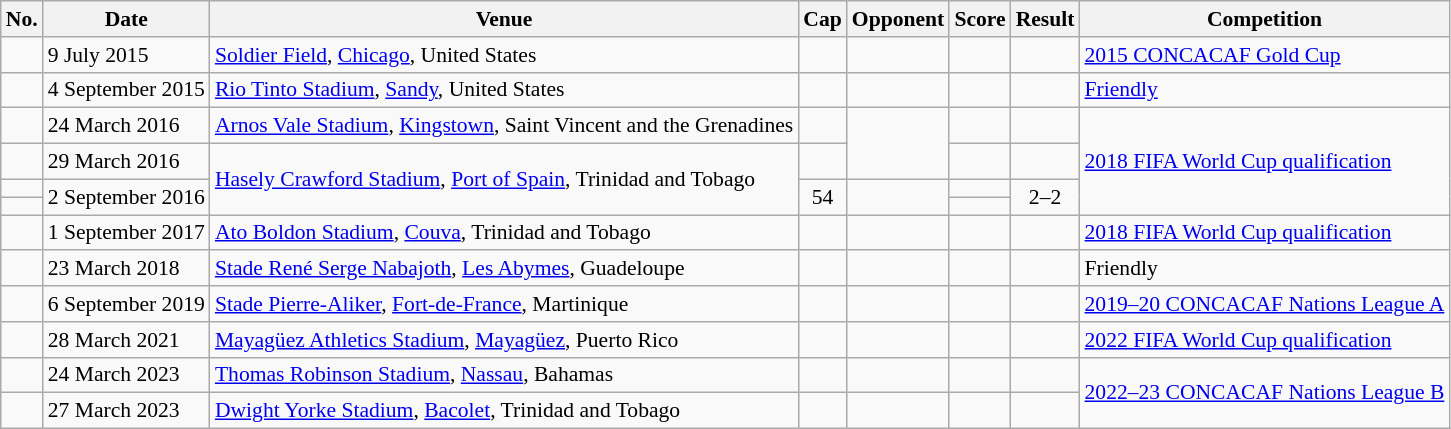<table class="wikitable collapsible" style="font-size:90%">
<tr>
<th>No.</th>
<th>Date</th>
<th>Venue</th>
<th>Cap</th>
<th>Opponent</th>
<th>Score</th>
<th>Result</th>
<th>Competition</th>
</tr>
<tr>
<td></td>
<td>9 July 2015</td>
<td><a href='#'>Soldier Field</a>, <a href='#'>Chicago</a>, United States</td>
<td></td>
<td></td>
<td></td>
<td></td>
<td><a href='#'>2015 CONCACAF Gold Cup</a></td>
</tr>
<tr>
<td></td>
<td>4 September 2015</td>
<td><a href='#'>Rio Tinto Stadium</a>, <a href='#'>Sandy</a>, United States</td>
<td></td>
<td></td>
<td></td>
<td></td>
<td><a href='#'>Friendly</a></td>
</tr>
<tr>
<td></td>
<td>24 March 2016</td>
<td><a href='#'>Arnos Vale Stadium</a>, <a href='#'>Kingstown</a>, Saint Vincent and the Grenadines</td>
<td></td>
<td rowspan=2></td>
<td></td>
<td></td>
<td rowspan=4><a href='#'>2018 FIFA World Cup qualification</a></td>
</tr>
<tr>
<td></td>
<td>29 March 2016</td>
<td rowspan=3><a href='#'>Hasely Crawford Stadium</a>, <a href='#'>Port of Spain</a>, Trinidad and Tobago</td>
<td></td>
<td></td>
<td></td>
</tr>
<tr>
<td></td>
<td rowspan=2>2 September 2016</td>
<td rowspan=2 style="text-align:center;">54</td>
<td rowspan=2></td>
<td></td>
<td rowspan=2 style="text-align:center;">2–2</td>
</tr>
<tr>
<td></td>
<td></td>
</tr>
<tr>
<td></td>
<td>1 September 2017</td>
<td><a href='#'>Ato Boldon Stadium</a>, <a href='#'>Couva</a>, Trinidad and Tobago</td>
<td></td>
<td></td>
<td></td>
<td></td>
<td><a href='#'>2018 FIFA World Cup qualification</a></td>
</tr>
<tr>
<td></td>
<td>23 March 2018</td>
<td><a href='#'>Stade René Serge Nabajoth</a>, <a href='#'>Les Abymes</a>, Guadeloupe</td>
<td></td>
<td></td>
<td></td>
<td></td>
<td>Friendly</td>
</tr>
<tr>
<td></td>
<td>6 September 2019</td>
<td><a href='#'>Stade Pierre-Aliker</a>, <a href='#'>Fort-de-France</a>, Martinique</td>
<td></td>
<td></td>
<td></td>
<td></td>
<td><a href='#'>2019–20 CONCACAF Nations League A</a></td>
</tr>
<tr>
<td></td>
<td>28 March 2021</td>
<td><a href='#'>Mayagüez Athletics Stadium</a>, <a href='#'>Mayagüez</a>, Puerto Rico</td>
<td></td>
<td></td>
<td></td>
<td></td>
<td><a href='#'>2022 FIFA World Cup qualification</a></td>
</tr>
<tr>
<td></td>
<td>24 March 2023</td>
<td><a href='#'>Thomas Robinson Stadium</a>, <a href='#'>Nassau</a>, Bahamas</td>
<td></td>
<td></td>
<td></td>
<td></td>
<td rowspan=2><a href='#'>2022–23 CONCACAF Nations League B</a></td>
</tr>
<tr>
<td></td>
<td>27 March 2023</td>
<td><a href='#'>Dwight Yorke Stadium</a>, <a href='#'>Bacolet</a>, Trinidad and Tobago</td>
<td></td>
<td></td>
<td></td>
<td></td>
</tr>
</table>
